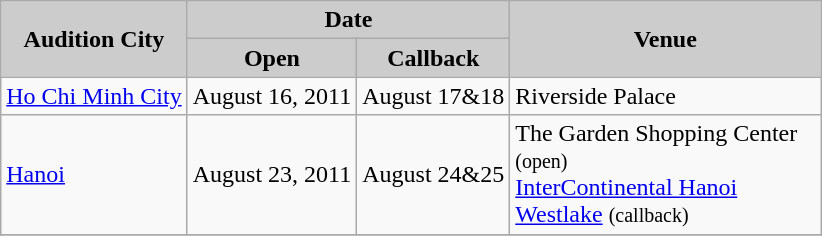<table class="wikitable" border="1">
<tr>
<td rowspan=2 bgcolor="#CCCCCC" align="Center"><strong>Audition City</strong></td>
<td colspan=2 bgcolor="#CCCCCC" align="Center"><strong>Date</strong></td>
<td rowspan=2 bgcolor="#cccccc" width=200 align=center><strong>Venue</strong></td>
</tr>
<tr>
<td bgcolor="#CCCCCC" align="Center"><strong>Open</strong></td>
<td bgcolor="#CCCCCC" align="Center"><strong>Callback</strong></td>
</tr>
<tr>
<td><a href='#'>Ho Chi Minh City</a></td>
<td>August 16, 2011</td>
<td>August 17&18</td>
<td>Riverside Palace</td>
</tr>
<tr>
<td><a href='#'>Hanoi</a></td>
<td>August 23, 2011</td>
<td>August 24&25</td>
<td>The Garden Shopping Center <small>(open)</small><br><a href='#'>InterContinental Hanoi Westlake</a> <small>(callback)</small></td>
</tr>
<tr>
</tr>
</table>
